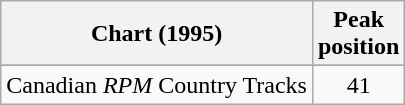<table class="wikitable sortable">
<tr>
<th align="left">Chart (1995)</th>
<th align="center">Peak<br>position</th>
</tr>
<tr>
</tr>
<tr>
<td align="left">Canadian <em>RPM</em> Country Tracks</td>
<td align="center">41</td>
</tr>
</table>
